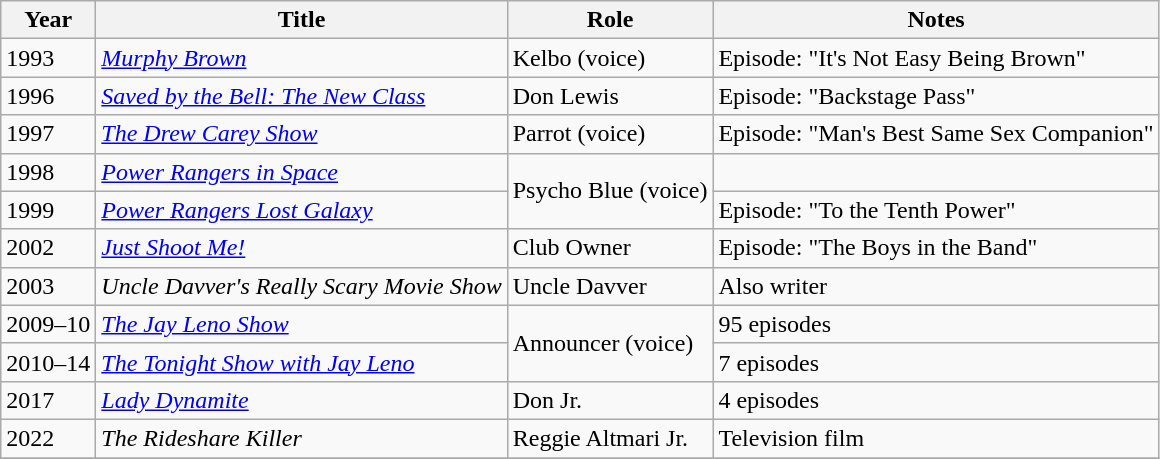<table class="wikitable sortable plainrowheaders">
<tr>
<th>Year</th>
<th>Title</th>
<th>Role</th>
<th>Notes</th>
</tr>
<tr>
<td>1993</td>
<td><em><a href='#'>Murphy Brown</a></em></td>
<td>Kelbo (voice)</td>
<td>Episode: "It's Not Easy Being Brown"</td>
</tr>
<tr>
<td>1996</td>
<td><em><a href='#'>Saved by the Bell: The New Class</a></em></td>
<td>Don Lewis</td>
<td>Episode: "Backstage Pass"</td>
</tr>
<tr>
<td>1997</td>
<td><em><a href='#'>The Drew Carey Show</a></em></td>
<td>Parrot (voice)</td>
<td>Episode: "Man's Best Same Sex Companion"</td>
</tr>
<tr>
<td>1998</td>
<td><em><a href='#'>Power Rangers in Space</a></em></td>
<td rowspan="2">Psycho Blue (voice)</td>
<td></td>
</tr>
<tr>
<td>1999</td>
<td><em><a href='#'>Power Rangers Lost Galaxy</a></em></td>
<td>Episode: "To the Tenth Power"</td>
</tr>
<tr>
<td>2002</td>
<td><em><a href='#'>Just Shoot Me!</a></em></td>
<td>Club Owner</td>
<td>Episode: "The Boys in the Band"</td>
</tr>
<tr>
<td>2003</td>
<td><em>Uncle Davver's Really Scary Movie Show</em></td>
<td>Uncle Davver</td>
<td>Also writer</td>
</tr>
<tr>
<td>2009–10</td>
<td><em><a href='#'>The Jay Leno Show</a></em></td>
<td rowspan="2">Announcer (voice)</td>
<td>95 episodes</td>
</tr>
<tr>
<td>2010–14</td>
<td><em><a href='#'>The Tonight Show with Jay Leno</a></em></td>
<td>7 episodes</td>
</tr>
<tr>
<td>2017</td>
<td><em><a href='#'>Lady Dynamite</a></em></td>
<td>Don Jr.</td>
<td>4 episodes</td>
</tr>
<tr>
<td>2022</td>
<td><em>The Rideshare Killer</em></td>
<td>Reggie Altmari Jr.</td>
<td>Television film</td>
</tr>
<tr>
</tr>
</table>
